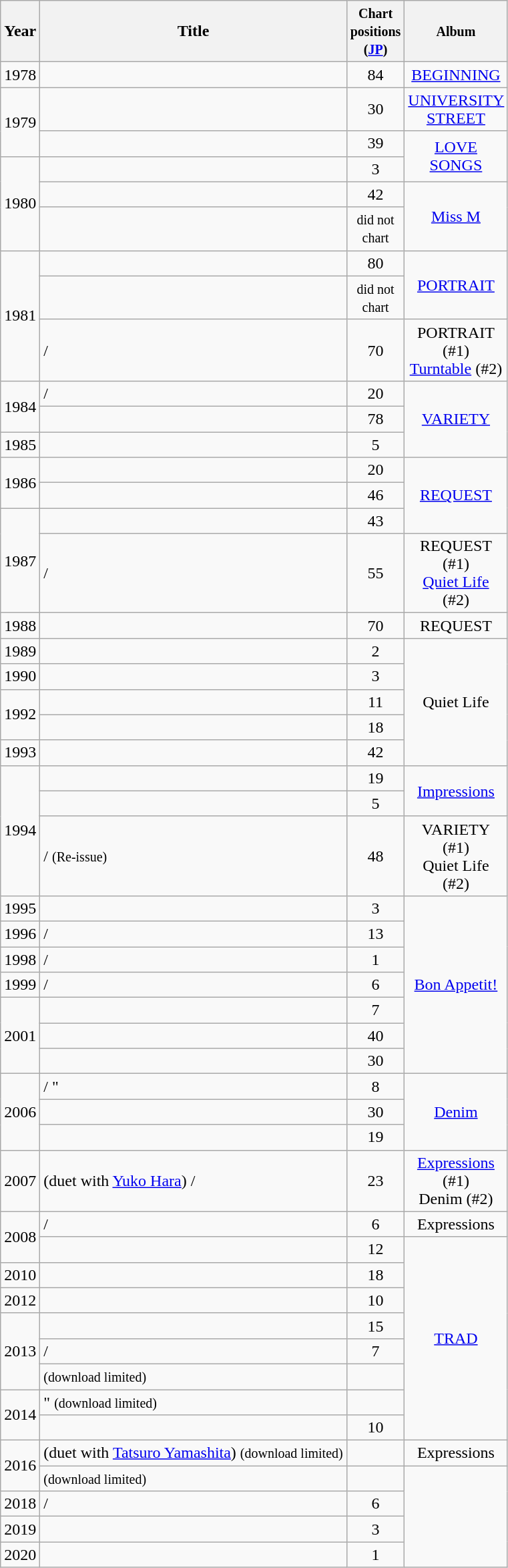<table class="wikitable" style=text-align:center;>
<tr>
<th>Year</th>
<th>Title</th>
<th width="40"><small> Chart positions (<a href='#'>JP</a>)</small></th>
<th width="40"><small> Album </small></th>
</tr>
<tr>
<td>1978</td>
<td align=left></td>
<td>84</td>
<td><a href='#'>BEGINNING</a></td>
</tr>
<tr>
<td rowspan=2>1979</td>
<td align=left></td>
<td>30</td>
<td><a href='#'>UNIVERSITY STREET</a></td>
</tr>
<tr>
<td align=left></td>
<td>39</td>
<td rowspan="2"><a href='#'>LOVE SONGS</a></td>
</tr>
<tr>
<td rowspan=3>1980</td>
<td align=left></td>
<td>3</td>
</tr>
<tr>
<td align=left></td>
<td>42</td>
<td rowspan="2"><a href='#'>Miss M</a></td>
</tr>
<tr>
<td align=left></td>
<td><small>did not chart</small></td>
</tr>
<tr>
<td rowspan=3>1981</td>
<td align=left></td>
<td>80</td>
<td rowspan="2"><a href='#'>PORTRAIT</a></td>
</tr>
<tr>
<td align=left></td>
<td><small>did not chart</small></td>
</tr>
<tr>
<td align=left> / </td>
<td>70</td>
<td>PORTRAIT (#1)<br><a href='#'>Turntable</a> (#2)</td>
</tr>
<tr>
<td rowspan=2>1984</td>
<td align=left> / </td>
<td>20</td>
<td rowspan="3"><a href='#'>VARIETY</a></td>
</tr>
<tr>
<td align=left></td>
<td>78</td>
</tr>
<tr>
<td>1985</td>
<td align=left></td>
<td>5</td>
</tr>
<tr>
<td rowspan=2>1986</td>
<td align=left></td>
<td>20</td>
<td rowspan="3"><a href='#'>REQUEST</a></td>
</tr>
<tr>
<td align=left></td>
<td>46</td>
</tr>
<tr>
<td rowspan=2>1987</td>
<td align=left></td>
<td>43</td>
</tr>
<tr>
<td align=left> / </td>
<td>55</td>
<td>REQUEST (#1) <br><a href='#'>Quiet Life</a> (#2)</td>
</tr>
<tr>
<td>1988</td>
<td align=left></td>
<td>70</td>
<td>REQUEST</td>
</tr>
<tr>
<td>1989</td>
<td align=left></td>
<td>2</td>
<td rowspan="5">Quiet Life</td>
</tr>
<tr>
<td>1990</td>
<td align=left></td>
<td>3</td>
</tr>
<tr>
<td rowspan=2>1992</td>
<td align=left></td>
<td>11</td>
</tr>
<tr>
<td align=left></td>
<td>18</td>
</tr>
<tr>
<td>1993</td>
<td align=left></td>
<td>42</td>
</tr>
<tr>
<td rowspan=3>1994</td>
<td align=left></td>
<td>19</td>
<td rowspan="2"><a href='#'>Impressions</a></td>
</tr>
<tr>
<td align=left></td>
<td>5</td>
</tr>
<tr>
<td align=left> /  <small>(Re-issue)</small></td>
<td>48</td>
<td>VARIETY (#1)<br> Quiet Life (#2)</td>
</tr>
<tr>
<td>1995</td>
<td align=left></td>
<td>3</td>
<td rowspan="7"><a href='#'>Bon Appetit!</a></td>
</tr>
<tr>
<td>1996</td>
<td align=left> / </td>
<td>13</td>
</tr>
<tr>
<td>1998</td>
<td align=left> / </td>
<td>1</td>
</tr>
<tr>
<td>1999</td>
<td align=left> / </td>
<td>6</td>
</tr>
<tr>
<td rowspan=3>2001</td>
<td align=left></td>
<td>7</td>
</tr>
<tr>
<td align=left></td>
<td>40</td>
</tr>
<tr>
<td align=left></td>
<td>30</td>
</tr>
<tr>
<td rowspan=3>2006</td>
<td align=left> / "</td>
<td>8</td>
<td rowspan="3"><a href='#'>Denim</a></td>
</tr>
<tr>
<td align=left></td>
<td>30</td>
</tr>
<tr>
<td align=left></td>
<td>19</td>
</tr>
<tr>
<td>2007</td>
<td align=left> (duet with <a href='#'>Yuko Hara</a>) / </td>
<td>23</td>
<td><a href='#'>Expressions</a> (#1)<br>Denim (#2)</td>
</tr>
<tr>
<td rowspan=2>2008</td>
<td align=left> / </td>
<td>6</td>
<td>Expressions</td>
</tr>
<tr>
<td align=left></td>
<td>12</td>
<td rowspan="8"><a href='#'>TRAD</a></td>
</tr>
<tr>
<td>2010</td>
<td align=left></td>
<td>18</td>
</tr>
<tr>
<td>2012</td>
<td align=left></td>
<td>10</td>
</tr>
<tr>
<td rowspan=3>2013</td>
<td align=left></td>
<td>15</td>
</tr>
<tr>
<td align=left> / </td>
<td>7</td>
</tr>
<tr>
<td align=left> <small>(download limited)</small></td>
<td></td>
</tr>
<tr>
<td rowspan=2>2014</td>
<td align=left>" <small>(download limited)</small></td>
<td></td>
</tr>
<tr>
<td align=left></td>
<td>10</td>
</tr>
<tr>
<td rowspan=2>2016</td>
<td align=left> (duet with <a href='#'>Tatsuro Yamashita</a>) <small>(download limited)</small></td>
<td></td>
<td>Expressions</td>
</tr>
<tr>
<td align=left> <small>(download limited)</small></td>
<td></td>
<td rowspan="4"></td>
</tr>
<tr>
<td>2018</td>
<td align=left> / </td>
<td>6</td>
</tr>
<tr>
<td>2019</td>
<td align=left></td>
<td>3</td>
</tr>
<tr>
<td>2020</td>
<td align=left></td>
<td>1</td>
</tr>
</table>
